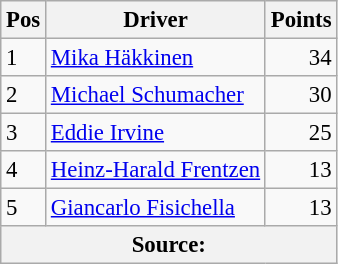<table class="wikitable" style="font-size: 95%;">
<tr>
<th>Pos</th>
<th>Driver</th>
<th>Points</th>
</tr>
<tr>
<td>1</td>
<td> <a href='#'>Mika Häkkinen</a></td>
<td align="right">34</td>
</tr>
<tr>
<td>2</td>
<td> <a href='#'>Michael Schumacher</a></td>
<td align="right">30</td>
</tr>
<tr>
<td>3</td>
<td> <a href='#'>Eddie Irvine</a></td>
<td align="right">25</td>
</tr>
<tr>
<td>4</td>
<td> <a href='#'>Heinz-Harald Frentzen</a></td>
<td align="right">13</td>
</tr>
<tr>
<td>5</td>
<td> <a href='#'>Giancarlo Fisichella</a></td>
<td align="right">13</td>
</tr>
<tr>
<th colspan=4>Source:</th>
</tr>
</table>
